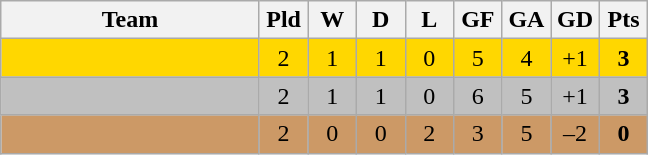<table class="wikitable" style="text-align: center;">
<tr>
<th width=165>Team</th>
<th width=25>Pld</th>
<th width=25>W</th>
<th width=25>D</th>
<th width=25>L</th>
<th width=25>GF</th>
<th width=25>GA</th>
<th width=25>GD</th>
<th width=25>Pts</th>
</tr>
<tr bgcolor=gold>
<td align=left></td>
<td>2</td>
<td>1</td>
<td>1</td>
<td>0</td>
<td>5</td>
<td>4</td>
<td>+1</td>
<td><strong>3</strong></td>
</tr>
<tr bgcolor=silver>
<td align=left></td>
<td>2</td>
<td>1</td>
<td>1</td>
<td>0</td>
<td>6</td>
<td>5</td>
<td>+1</td>
<td><strong>3</strong></td>
</tr>
<tr bgcolor=#cc9966>
<td align=left></td>
<td>2</td>
<td>0</td>
<td>0</td>
<td>2</td>
<td>3</td>
<td>5</td>
<td>–2</td>
<td><strong>0</strong></td>
</tr>
</table>
